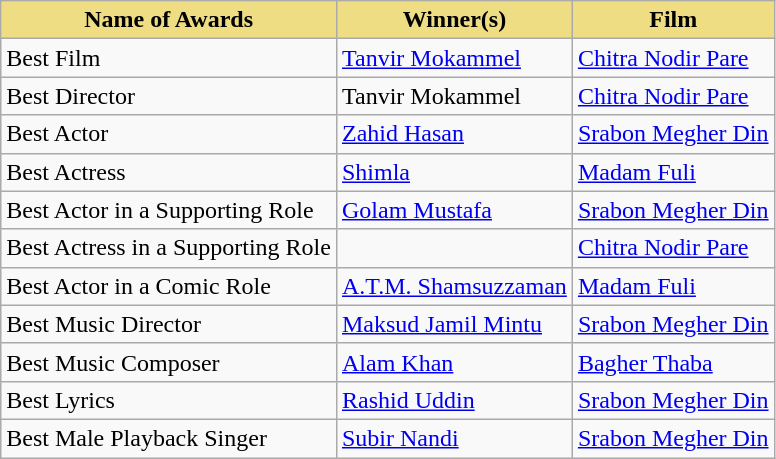<table class="wikitable">
<tr>
<th style="background:#EEDD82;">Name of Awards</th>
<th style="background:#EEDD82;">Winner(s)</th>
<th style="background:#EEDD82;">Film</th>
</tr>
<tr>
<td>Best Film</td>
<td><a href='#'>Tanvir Mokammel</a></td>
<td><a href='#'>Chitra Nodir Pare</a></td>
</tr>
<tr>
<td>Best Director</td>
<td>Tanvir Mokammel</td>
<td><a href='#'>Chitra Nodir Pare</a></td>
</tr>
<tr>
<td>Best Actor</td>
<td><a href='#'>Zahid Hasan</a></td>
<td><a href='#'>Srabon Megher Din</a></td>
</tr>
<tr>
<td>Best Actress</td>
<td><a href='#'>Shimla</a></td>
<td><a href='#'>Madam Fuli</a></td>
</tr>
<tr>
<td>Best Actor in a Supporting Role</td>
<td><a href='#'>Golam Mustafa</a></td>
<td><a href='#'>Srabon Megher Din</a></td>
</tr>
<tr>
<td>Best Actress in a Supporting Role</td>
<td></td>
<td><a href='#'>Chitra Nodir Pare</a></td>
</tr>
<tr>
<td>Best Actor in a Comic Role</td>
<td><a href='#'>A.T.M. Shamsuzzaman</a></td>
<td><a href='#'>Madam Fuli</a></td>
</tr>
<tr>
<td>Best Music Director</td>
<td><a href='#'>Maksud Jamil Mintu</a></td>
<td><a href='#'>Srabon Megher Din</a></td>
</tr>
<tr>
<td>Best Music Composer</td>
<td><a href='#'>Alam Khan</a></td>
<td><a href='#'>Bagher Thaba</a></td>
</tr>
<tr>
<td>Best Lyrics</td>
<td><a href='#'>Rashid Uddin</a></td>
<td><a href='#'>Srabon Megher Din</a></td>
</tr>
<tr>
<td>Best Male Playback Singer</td>
<td><a href='#'>Subir Nandi</a></td>
<td><a href='#'>Srabon Megher Din</a></td>
</tr>
</table>
